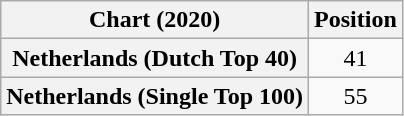<table class="wikitable sortable plainrowheaders" style="text-align:center">
<tr>
<th scope="col">Chart (2020)</th>
<th scope="col">Position</th>
</tr>
<tr>
<th scope="row">Netherlands (Dutch Top 40)</th>
<td>41</td>
</tr>
<tr>
<th scope="row">Netherlands (Single Top 100)</th>
<td>55</td>
</tr>
</table>
